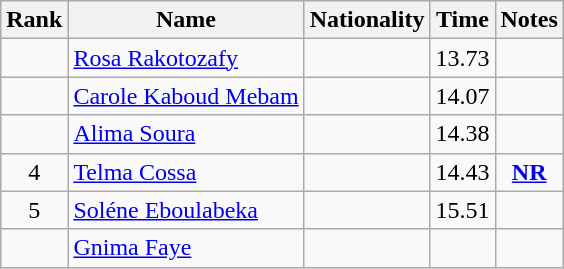<table class="wikitable sortable" style="text-align:center">
<tr>
<th>Rank</th>
<th>Name</th>
<th>Nationality</th>
<th>Time</th>
<th>Notes</th>
</tr>
<tr>
<td></td>
<td align=left><a href='#'>Rosa Rakotozafy</a></td>
<td align=left></td>
<td>13.73</td>
<td></td>
</tr>
<tr>
<td></td>
<td align=left><a href='#'>Carole Kaboud Mebam</a></td>
<td align=left></td>
<td>14.07</td>
<td></td>
</tr>
<tr>
<td></td>
<td align=left><a href='#'>Alima Soura</a></td>
<td align=left></td>
<td>14.38</td>
<td></td>
</tr>
<tr>
<td>4</td>
<td align=left><a href='#'>Telma Cossa</a></td>
<td align=left></td>
<td>14.43</td>
<td><strong><a href='#'>NR</a></strong></td>
</tr>
<tr>
<td>5</td>
<td align=left><a href='#'>Soléne Eboulabeka</a></td>
<td align=left></td>
<td>15.51</td>
<td></td>
</tr>
<tr>
<td></td>
<td align=left><a href='#'>Gnima Faye</a></td>
<td align=left></td>
<td></td>
<td></td>
</tr>
</table>
